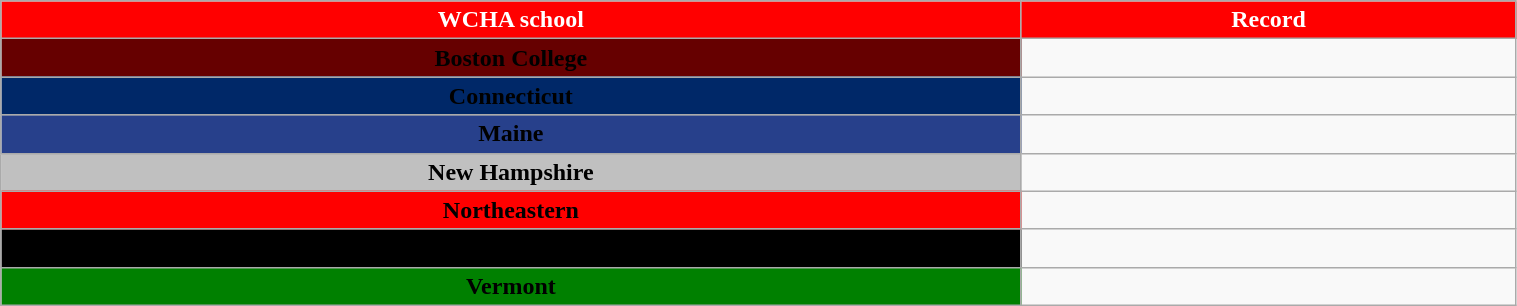<table class="wikitable" width="80%">
<tr align="center"  style="background:red;color:white;">
<td><strong>WCHA school</strong></td>
<td><strong>Record</strong></td>
</tr>
<tr align="center" bgcolor="">
<td bgcolor="#660000"><span> <strong>Boston College</strong></span></td>
<td></td>
</tr>
<tr align="center" bgcolor="">
<td bgcolor="#002868"><span><strong>Connecticut</strong></span></td>
<td></td>
</tr>
<tr align="center" bgcolor="">
<td bgcolor="#27408B"><span><strong>Maine</strong></span></td>
<td></td>
</tr>
<tr align="center" bgcolor="">
<td bgcolor="silver"><span> <strong>New Hampshire</strong></span></td>
<td></td>
</tr>
<tr align="center" bgcolor="">
<td bgcolor="red"><span><strong>Northeastern</strong></span></td>
<td></td>
</tr>
<tr align="center" bgcolor="">
<td bgcolor="black"><span><strong>Providence</strong></span></td>
<td></td>
</tr>
<tr align="center" bgcolor="">
<td bgcolor="green"><span><strong>Vermont</strong></span></td>
<td></td>
</tr>
</table>
